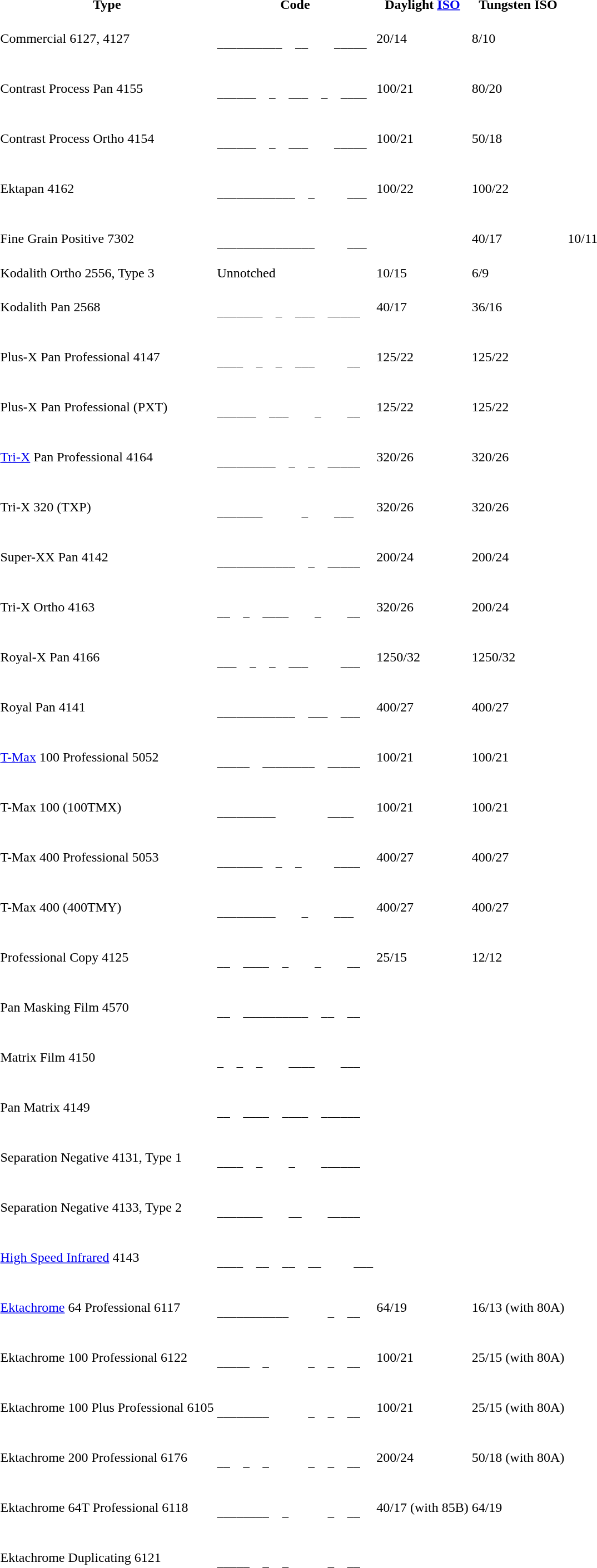<table>
<tr>
<th>Type</th>
<th>Code</th>
<th>Daylight <a href='#'>ISO</a></th>
<th>Tungsten ISO</th>
</tr>
<tr>
<td>Commercial 6127, 4127</td>
<td><pre><br>__________  __    _____</pre></td>
<td>20/14</td>
<td>8/10</td>
</tr>
<tr>
<td>Contrast Process Pan 4155</td>
<td><pre><br>______  _  ___  _  ____</pre></td>
<td>100/21</td>
<td>80/20</td>
</tr>
<tr>
<td>Contrast Process Ortho 4154</td>
<td><pre><br>______  _  ___    _____</pre></td>
<td>100/21</td>
<td>50/18</td>
</tr>
<tr>
<td>Ektapan 4162</td>
<td><pre><br>____________  _     ___</pre></td>
<td>100/22</td>
<td>100/22</td>
</tr>
<tr>
<td>Fine Grain Positive 7302</td>
<td><pre><br>_______________     ___</td>
<td ___><br></pre></td>
<td>40/17</td>
<td>10/11</td>
</tr>
<tr>
<td>Kodalith Ortho 2556, Type 3</td>
<td>Unnotched</td>
<td>10/15</td>
<td>6/9</td>
</tr>
<tr>
<td>Kodalith Pan 2568</td>
<td><pre><br>_______  _  ___  _____</pre></td>
<td>40/17</td>
<td>36/16</td>
</tr>
<tr>
<td>Plus-X Pan Professional 4147</td>
<td><pre><br>____  _  _  ___     __</pre></td>
<td>125/22</td>
<td>125/22</td>
</tr>
<tr>
<td>Plus-X Pan Professional (PXT) </td>
<td><pre><br>______  ___    _    __</pre></td>
<td>125/22</td>
<td>125/22</td>
</tr>
<tr>
<td><a href='#'>Tri-X</a> Pan Professional 4164</td>
<td><pre><br>_________  _  _  _____</pre></td>
<td>320/26</td>
<td>320/26</td>
</tr>
<tr>
<td>Tri-X 320 (TXP)</td>
<td><pre><br>_______      _    ___</pre></td>
<td>320/26</td>
<td>320/26</td>
</tr>
<tr>
<td>Super-XX Pan 4142</td>
<td><pre><br>____________  _  _____</pre></td>
<td>200/24</td>
<td>200/24</td>
</tr>
<tr>
<td>Tri-X Ortho 4163</td>
<td><pre><br>__  _  ____    _    __</pre></td>
<td>320/26</td>
<td>200/24</td>
</tr>
<tr>
<td>Royal-X Pan 4166</td>
<td><pre><br>___  _  _  ___     ___</pre></td>
<td>1250/32</td>
<td>1250/32</td>
</tr>
<tr>
<td>Royal Pan 4141</td>
<td><pre><br>____________  ___  ___</pre></td>
<td>400/27</td>
<td>400/27</td>
</tr>
<tr>
<td><a href='#'>T-Max</a> 100 Professional 5052</td>
<td><pre><br>_____  ________  _____</pre></td>
<td>100/21</td>
<td>100/21</td>
</tr>
<tr>
<td>T-Max 100 (100TMX)</td>
<td><pre><br>_________        ____</pre></td>
<td>100/21</td>
<td>100/21</td>
</tr>
<tr>
<td>T-Max 400 Professional 5053</td>
<td><pre><br>_______  _  _     ____</pre></td>
<td>400/27</td>
<td>400/27</td>
</tr>
<tr>
<td>T-Max 400 (400TMY)</td>
<td><pre><br>_________    _    ___</pre></td>
<td>400/27</td>
<td>400/27</td>
</tr>
<tr>
<td>Professional Copy 4125</td>
<td><pre><br>__  ____  _    _    __</pre></td>
<td>25/15</td>
<td>12/12</td>
</tr>
<tr>
<td>Pan Masking Film 4570</td>
<td><pre><br>__  __________  __  __</pre></td>
<td></td>
<td></td>
</tr>
<tr>
<td>Matrix Film 4150</td>
<td><pre><br>_  _  _    ____    ___</pre></td>
<td></td>
<td></td>
</tr>
<tr>
<td>Pan Matrix 4149</td>
<td><pre><br>__  ____  ____  ______</pre></td>
<td></td>
<td></td>
</tr>
<tr>
<td>Separation Negative 4131, Type 1</td>
<td><pre><br>____  _    _    ______</pre></td>
<td></td>
<td></td>
</tr>
<tr>
<td>Separation Negative 4133, Type 2</td>
<td><pre><br>_______    __    _____</pre></td>
<td></td>
<td></td>
</tr>
<tr>
<td><a href='#'>High Speed Infrared</a> 4143</td>
<td><pre><br>____  __  __  __     ___</pre></td>
<td></td>
<td></td>
</tr>
<tr>
<td><a href='#'>Ektachrome</a> 64 Professional 6117</td>
<td><pre><br>___________      _  __</pre></td>
<td>64/19</td>
<td>16/13 (with 80A)</td>
</tr>
<tr>
<td>Ektachrome 100 Professional 6122</td>
<td><pre><br>_____  _      _  _  __</pre></td>
<td>100/21</td>
<td>25/15 (with 80A)</td>
</tr>
<tr>
<td>Ektachrome 100 Plus Professional 6105</td>
<td><pre><br>________      _  _  __</pre></td>
<td>100/21</td>
<td>25/15 (with 80A)</td>
</tr>
<tr>
<td>Ektachrome 200 Professional 6176</td>
<td><pre><br>__  _  _      _  _  __</pre></td>
<td>200/24</td>
<td>50/18 (with 80A)</td>
</tr>
<tr>
<td>Ektachrome 64T Professional 6118</td>
<td><pre><br>________  _      _  __</pre></td>
<td>40/17 (with 85B)</td>
<td>64/19</td>
</tr>
<tr>
<td>Ektachrome Duplicating 6121</td>
<td><pre><br>_____  _  _      _  __</pre></td>
<td></td>
<td></td>
</tr>
</table>
